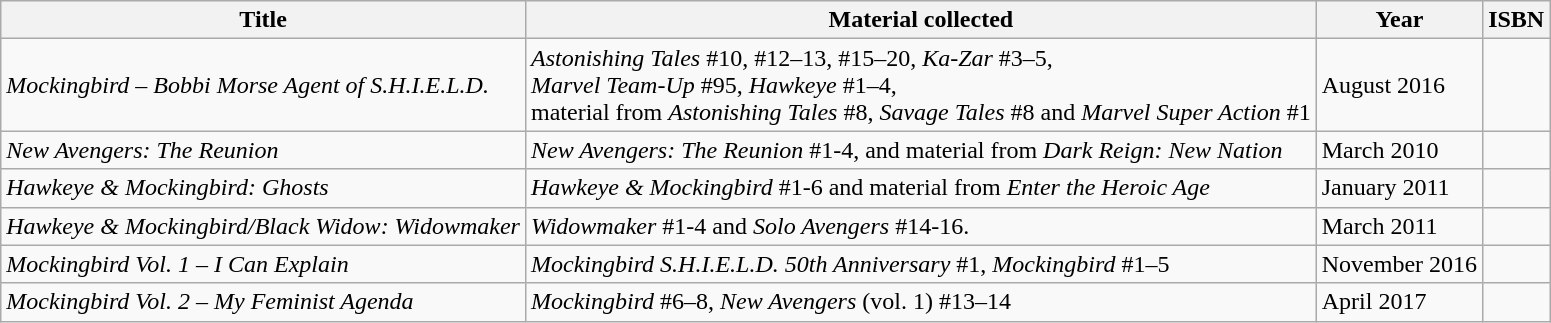<table class="wikitable sortable">
<tr>
<th>Title</th>
<th>Material collected</th>
<th>Year</th>
<th>ISBN</th>
</tr>
<tr>
<td><em>Mockingbird – Bobbi Morse Agent of S.H.I.E.L.D.</em></td>
<td><em>Astonishing Tales</em> #10, #12–13, #15–20, <em>Ka-Zar</em> #3–5,<br><em>Marvel Team-Up</em> #95, <em>Hawkeye</em> #1–4,<br>material from <em>Astonishing Tales</em> #8, <em>Savage Tales</em> #8 and <em>Marvel Super Action</em> #1</td>
<td>August 2016</td>
<td></td>
</tr>
<tr>
<td><em>New Avengers: The Reunion</em></td>
<td><em>New Avengers: The Reunion</em> #1-4, and material from <em>Dark Reign: New Nation</em></td>
<td>March 2010</td>
<td></td>
</tr>
<tr>
<td><em>Hawkeye & Mockingbird: Ghosts</em></td>
<td><em>Hawkeye & Mockingbird</em> #1-6 and material from <em>Enter the Heroic Age</em></td>
<td>January 2011</td>
<td></td>
</tr>
<tr>
<td><em>Hawkeye & Mockingbird/Black Widow: Widowmaker</em></td>
<td><em>Widowmaker</em> #1-4 and <em>Solo Avengers</em> #14-16.</td>
<td>March 2011</td>
<td></td>
</tr>
<tr>
<td><em>Mockingbird Vol. 1 – I Can Explain</em></td>
<td><em>Mockingbird S.H.I.E.L.D. 50th Anniversary</em> #1, <em>Mockingbird</em> #1–5</td>
<td>November 2016</td>
<td></td>
</tr>
<tr>
<td><em>Mockingbird Vol. 2 – My Feminist Agenda</em></td>
<td><em>Mockingbird</em> #6–8, <em>New Avengers</em> (vol. 1) #13–14</td>
<td>April 2017</td>
<td></td>
</tr>
</table>
